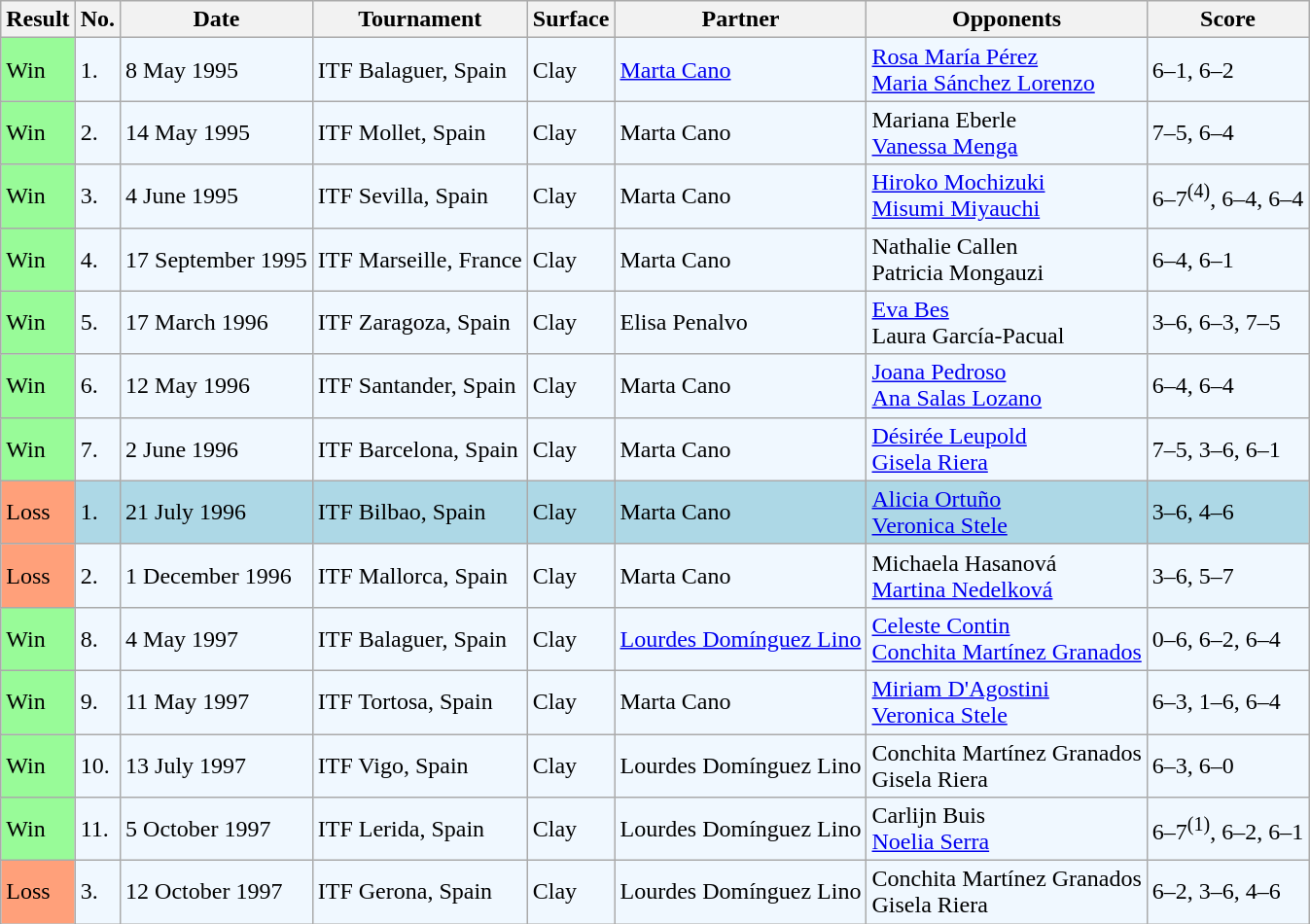<table class="sortable wikitable">
<tr>
<th>Result</th>
<th>No.</th>
<th>Date</th>
<th>Tournament</th>
<th>Surface</th>
<th>Partner</th>
<th>Opponents</th>
<th class="unsortable">Score</th>
</tr>
<tr style="background:#f0f8ff;">
<td style="background:#98fb98;">Win</td>
<td>1.</td>
<td>8 May 1995</td>
<td>ITF Balaguer, Spain</td>
<td>Clay</td>
<td> <a href='#'>Marta Cano</a></td>
<td> <a href='#'>Rosa María Pérez</a> <br>  <a href='#'>Maria Sánchez Lorenzo</a></td>
<td>6–1, 6–2</td>
</tr>
<tr style="background:#f0f8ff;">
<td style="background:#98fb98;">Win</td>
<td>2.</td>
<td>14 May 1995</td>
<td>ITF Mollet, Spain</td>
<td>Clay</td>
<td> Marta Cano</td>
<td> Mariana Eberle <br>  <a href='#'>Vanessa Menga</a></td>
<td>7–5, 6–4</td>
</tr>
<tr style="background:#f0f8ff;">
<td style="background:#98fb98;">Win</td>
<td>3.</td>
<td>4 June 1995</td>
<td>ITF Sevilla, Spain</td>
<td>Clay</td>
<td> Marta Cano</td>
<td> <a href='#'>Hiroko Mochizuki</a> <br>  <a href='#'>Misumi Miyauchi</a></td>
<td>6–7<sup>(4)</sup>, 6–4, 6–4</td>
</tr>
<tr style="background:#f0f8ff;">
<td style="background:#98fb98;">Win</td>
<td>4.</td>
<td>17 September 1995</td>
<td>ITF Marseille, France</td>
<td>Clay</td>
<td> Marta Cano</td>
<td> Nathalie Callen <br>  Patricia Mongauzi</td>
<td>6–4, 6–1</td>
</tr>
<tr style="background:#f0f8ff;">
<td style="background:#98fb98;">Win</td>
<td>5.</td>
<td>17 March 1996</td>
<td>ITF Zaragoza, Spain</td>
<td>Clay</td>
<td> Elisa Penalvo</td>
<td> <a href='#'>Eva Bes</a> <br>  Laura García-Pacual</td>
<td>3–6, 6–3, 7–5</td>
</tr>
<tr style="background:#f0f8ff;">
<td style="background:#98fb98;">Win</td>
<td>6.</td>
<td>12 May 1996</td>
<td>ITF Santander, Spain</td>
<td>Clay</td>
<td> Marta Cano</td>
<td> <a href='#'>Joana Pedroso</a> <br>  <a href='#'>Ana Salas Lozano</a></td>
<td>6–4, 6–4</td>
</tr>
<tr style="background:#f0f8ff;">
<td style="background:#98fb98;">Win</td>
<td>7.</td>
<td>2 June 1996</td>
<td>ITF Barcelona, Spain</td>
<td>Clay</td>
<td> Marta Cano</td>
<td> <a href='#'>Désirée Leupold</a> <br>  <a href='#'>Gisela Riera</a></td>
<td>7–5, 3–6, 6–1</td>
</tr>
<tr style="background:lightblue;">
<td style="background:#ffa07a;">Loss</td>
<td>1.</td>
<td>21 July 1996</td>
<td>ITF Bilbao, Spain</td>
<td>Clay</td>
<td> Marta Cano</td>
<td> <a href='#'>Alicia Ortuño</a> <br>  <a href='#'>Veronica Stele</a></td>
<td>3–6, 4–6</td>
</tr>
<tr style="background:#f0f8ff;">
<td style="background:#ffa07a;">Loss</td>
<td>2.</td>
<td>1 December 1996</td>
<td>ITF Mallorca, Spain</td>
<td>Clay</td>
<td> Marta Cano</td>
<td> Michaela Hasanová <br>  <a href='#'>Martina Nedelková</a></td>
<td>3–6, 5–7</td>
</tr>
<tr style="background:#f0f8ff;">
<td style="background:#98fb98;">Win</td>
<td>8.</td>
<td>4 May 1997</td>
<td>ITF Balaguer, Spain</td>
<td>Clay</td>
<td> <a href='#'>Lourdes Domínguez Lino</a></td>
<td> <a href='#'>Celeste Contin</a> <br>  <a href='#'>Conchita Martínez Granados</a></td>
<td>0–6, 6–2, 6–4</td>
</tr>
<tr style="background:#f0f8ff;">
<td style="background:#98fb98;">Win</td>
<td>9.</td>
<td>11 May 1997</td>
<td>ITF Tortosa, Spain</td>
<td>Clay</td>
<td> Marta Cano</td>
<td> <a href='#'>Miriam D'Agostini</a> <br>  <a href='#'>Veronica Stele</a></td>
<td>6–3, 1–6, 6–4</td>
</tr>
<tr style="background:#f0f8ff;">
<td style="background:#98fb98;">Win</td>
<td>10.</td>
<td>13 July 1997</td>
<td>ITF Vigo, Spain</td>
<td>Clay</td>
<td> Lourdes Domínguez Lino</td>
<td> Conchita Martínez Granados <br>  Gisela Riera</td>
<td>6–3, 6–0</td>
</tr>
<tr style="background:#f0f8ff;">
<td style="background:#98fb98;">Win</td>
<td>11.</td>
<td>5 October 1997</td>
<td>ITF Lerida, Spain</td>
<td>Clay</td>
<td> Lourdes Domínguez Lino</td>
<td> Carlijn Buis <br>  <a href='#'>Noelia Serra</a></td>
<td>6–7<sup>(1)</sup>, 6–2, 6–1</td>
</tr>
<tr style="background:#f0f8ff;">
<td style="background:#ffa07a;">Loss</td>
<td>3.</td>
<td>12 October 1997</td>
<td>ITF Gerona, Spain</td>
<td>Clay</td>
<td> Lourdes Domínguez Lino</td>
<td> Conchita Martínez Granados <br>  Gisela Riera</td>
<td>6–2, 3–6, 4–6</td>
</tr>
</table>
